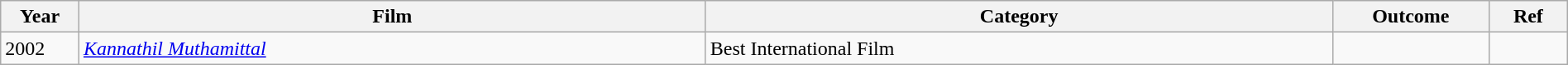<table class="wikitable" style="width:100%;">
<tr>
<th width=5%>Year</th>
<th style="width:40%;">Film</th>
<th style="width:40%;">Category</th>
<th style="width:10%;">Outcome</th>
<th style="width:5%;">Ref</th>
</tr>
<tr>
<td>2002</td>
<td><em><a href='#'>Kannathil Muthamittal</a></em></td>
<td>Best International Film</td>
<td></td>
<td></td>
</tr>
</table>
